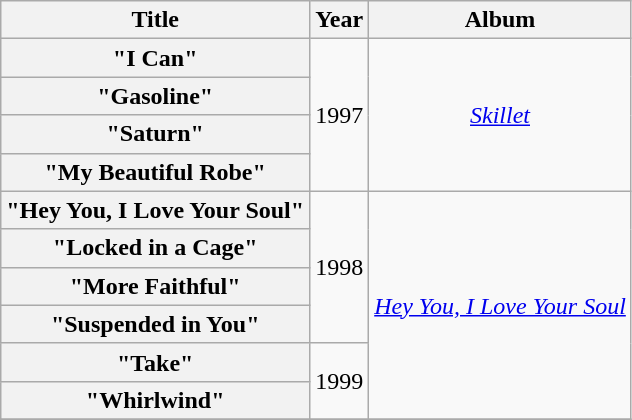<table class="wikitable plainrowheaders" style="text-align:center;">
<tr>
<th rowspan="1">Title</th>
<th rowspan="1">Year</th>
<th rowspan="1">Album</th>
</tr>
<tr>
<th scope="row">"I Can"</th>
<td rowspan="4">1997</td>
<td rowspan="4"><em><a href='#'>Skillet</a></em></td>
</tr>
<tr>
<th scope="row">"Gasoline"</th>
</tr>
<tr>
<th scope="row">"Saturn"</th>
</tr>
<tr>
<th scope="row">"My Beautiful Robe"</th>
</tr>
<tr>
<th scope="row">"Hey You, I Love Your Soul"</th>
<td rowspan="4">1998</td>
<td rowspan="6"><em><a href='#'>Hey You, I Love Your Soul</a></em></td>
</tr>
<tr>
<th scope="row">"Locked in a Cage"</th>
</tr>
<tr>
<th scope="row">"More Faithful"</th>
</tr>
<tr>
<th scope="row">"Suspended in You"</th>
</tr>
<tr>
<th scope="row">"Take"</th>
<td rowspan="2">1999</td>
</tr>
<tr>
<th scope="row">"Whirlwind"</th>
</tr>
<tr>
</tr>
</table>
